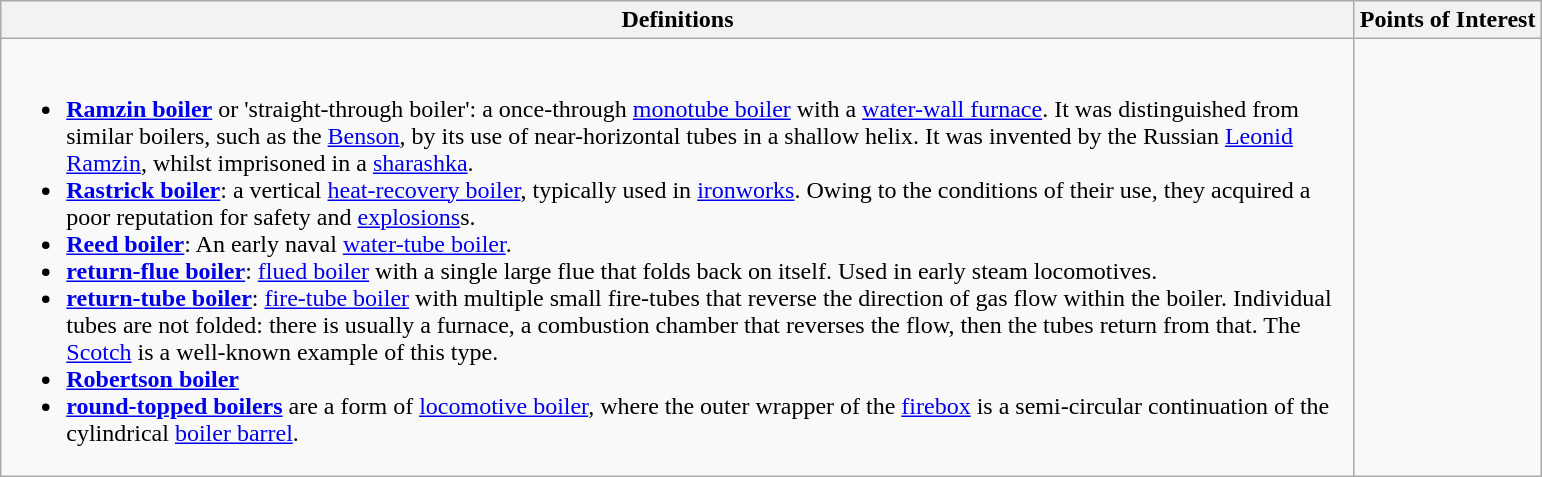<table class="wikitable">
<tr>
<th>Definitions </th>
<th>Points of Interest </th>
</tr>
<tr>
<td width="895" style="vertical-align: top;"><br><ul><li><strong><a href='#'>Ramzin boiler</a></strong> or 'straight-through boiler': a once-through <a href='#'>monotube boiler</a> with a <a href='#'>water-wall furnace</a>. It was distinguished from similar boilers, such as the <a href='#'>Benson</a>, by its use of near-horizontal tubes in a shallow helix. It was invented by the Russian <a href='#'>Leonid Ramzin</a>, whilst imprisoned in a <a href='#'>sharashka</a>.</li><li><strong><a href='#'>Rastrick boiler</a></strong>: a vertical <a href='#'>heat-recovery boiler</a>, typically used in <a href='#'>ironworks</a>. Owing to the conditions of their use, they acquired a poor reputation for safety and <a href='#'>explosions</a>s.</li><li><strong><a href='#'>Reed boiler</a></strong>: An early naval <a href='#'>water-tube boiler</a>.</li><li><strong><a href='#'>return-flue boiler</a></strong>: <a href='#'>flued boiler</a> with a single large flue that folds back on itself. Used in early steam locomotives.</li><li><strong><a href='#'>return-tube boiler</a></strong>: <a href='#'>fire-tube boiler</a> with multiple small fire-tubes that reverse the direction of gas flow within the boiler. Individual tubes are not folded: there is usually a furnace, a combustion chamber that reverses the flow, then the tubes return from that. The <a href='#'>Scotch</a> is a well-known example of this type.</li><li><strong><a href='#'>Robertson boiler</a></strong></li><li><strong><a href='#'>round-topped boilers</a></strong> are a form of <a href='#'>locomotive boiler</a>, where the outer wrapper of the <a href='#'>firebox</a> is a semi-circular continuation of the cylindrical <a href='#'>boiler barrel</a>.</li></ul></td>
<td><br>
</td>
</tr>
</table>
